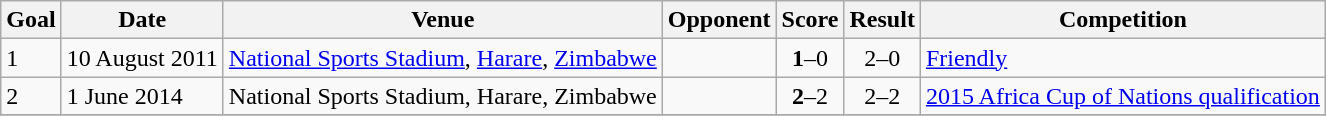<table class="wikitable plainrowheaders sortable">
<tr>
<th>Goal</th>
<th>Date</th>
<th>Venue</th>
<th>Opponent</th>
<th>Score</th>
<th>Result</th>
<th>Competition</th>
</tr>
<tr>
<td>1</td>
<td>10 August 2011</td>
<td><a href='#'>National Sports Stadium</a>, <a href='#'>Harare</a>, <a href='#'>Zimbabwe</a></td>
<td></td>
<td align=center><strong>1</strong>–0</td>
<td align=center>2–0</td>
<td><a href='#'>Friendly</a></td>
</tr>
<tr>
<td>2</td>
<td>1 June 2014</td>
<td>National Sports Stadium, Harare, Zimbabwe</td>
<td></td>
<td align=center><strong>2</strong>–2</td>
<td align=center>2–2</td>
<td><a href='#'>2015 Africa Cup of Nations qualification</a></td>
</tr>
<tr>
</tr>
</table>
